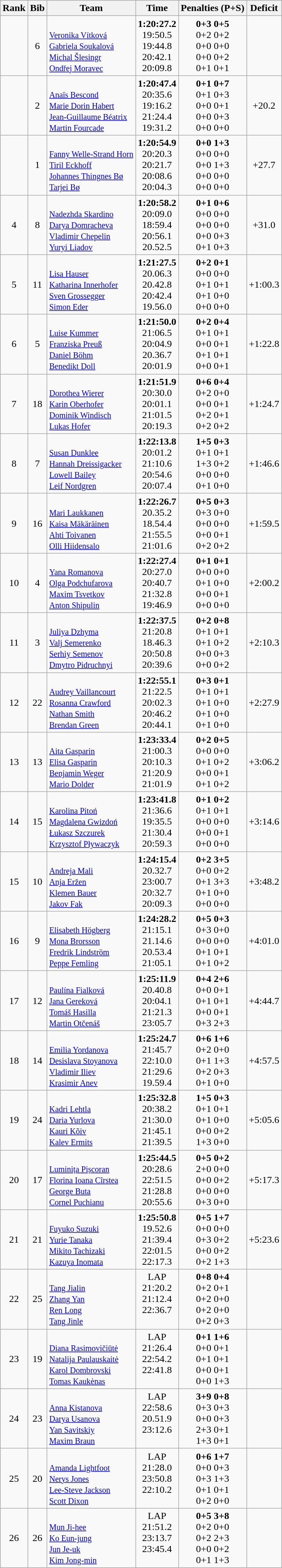<table class="wikitable sortable" style="text-align:center">
<tr>
<th>Rank</th>
<th>Bib</th>
<th>Team</th>
<th>Time</th>
<th>Penalties (P+S)</th>
<th>Deficit</th>
</tr>
<tr>
<td></td>
<td>6</td>
<td align=left><br><small><a href='#'>Veronika Vítková</a><br><a href='#'>Gabriela Soukalová</a><br><a href='#'>Michal Šlesingr</a><br><a href='#'>Ondřej Moravec</a></small></td>
<td><strong>1:20:27.2</strong><br>19:50.5<br>19:44.8<br>20:42.1<br>20:09.8</td>
<td><strong>0+3 0+5</strong><br>0+2 0+2<br>0+0 0+0<br>0+0 0+2<br>0+1 0+1</td>
<td></td>
</tr>
<tr>
<td></td>
<td>2</td>
<td align=left><br><small><a href='#'>Anaïs Bescond</a><br><a href='#'>Marie Dorin Habert</a><br><a href='#'>Jean-Guillaume Béatrix</a><br><a href='#'>Martin Fourcade</a></small></td>
<td><strong>1:20:47.4</strong><br>20:35.6<br>19:16.2<br>21:24.4<br>19:31.2</td>
<td><strong>0+1 0+7</strong><br>0+1 0+3<br>0+0 0+1<br>0+0 0+3<br>0+0 0+0</td>
<td>+20.2</td>
</tr>
<tr>
<td></td>
<td>1</td>
<td align=left><br><small><a href='#'>Fanny Welle-Strand Horn</a><br><a href='#'>Tiril Eckhoff</a><br><a href='#'>Johannes Thingnes Bø</a><br><a href='#'>Tarjei Bø</a></small></td>
<td><strong>1:20:54.9</strong><br>20:20.3<br>20:21.7<br>20:08.6<br>20:04.3</td>
<td><strong>0+0 1+3</strong><br>0+0 0+0<br>0+0 1+3<br>0+0 0+0<br>0+0 0+0</td>
<td>+27.7</td>
</tr>
<tr>
<td>4</td>
<td>8</td>
<td align=left><br><small><a href='#'>Nadezhda Skardino</a><br><a href='#'>Darya Domracheva</a><br><a href='#'>Vladimir Chepelin</a><br><a href='#'>Yuryi Liadov</a></small></td>
<td><strong>1:20:58.2</strong><br>20:09.0<br>18:59.4<br>20:56.1<br>20.52.5</td>
<td><strong>0+1 0+6</strong><br>0+0 0+0<br>0+0 0+0<br>0+0 0+3<br>0+1 0+3</td>
<td>+31.0</td>
</tr>
<tr>
<td>5</td>
<td>11</td>
<td align=left><br><small><a href='#'>Lisa Hauser</a><br><a href='#'>Katharina Innerhofer</a><br><a href='#'>Sven Grossegger</a><br><a href='#'>Simon Eder</a></small></td>
<td><strong>1:21:27.5</strong><br>20.06.3<br>20.42.8<br>20:42.4<br>19.56.0</td>
<td><strong>0+2 0+1</strong><br>0+0 0+0<br>0+1 0+1<br>0+1 0+0<br>0+0 0+0</td>
<td>+1:00.3</td>
</tr>
<tr>
<td>6</td>
<td>5</td>
<td align=left><br><small><a href='#'>Luise Kummer</a><br><a href='#'>Franziska Preuß</a><br><a href='#'>Daniel Böhm</a><br><a href='#'>Benedikt Doll</a></small></td>
<td><strong>1:21:50.0</strong><br>21:06.5<br>20:04.9<br>20.36.7<br>20:01.9</td>
<td><strong>0+2 0+4</strong><br>0+1 0+1<br>0+0 0+1<br>0+1 0+1<br>0+0 0+1</td>
<td>+1:22.8</td>
</tr>
<tr>
<td>7</td>
<td>18</td>
<td align=left><br><small><a href='#'>Dorothea Wierer</a><br><a href='#'>Karin Oberhofer</a><br><a href='#'>Dominik Windisch</a><br><a href='#'>Lukas Hofer</a></small></td>
<td><strong>1:21:51.9</strong><br>20:30.0<br>20:01.1<br>21:01.5<br>20:19.3</td>
<td><strong>0+6 0+4</strong><br>0+2 0+0<br>0+0 0+1<br>0+2 0+1<br>0+2 0+2</td>
<td>+1:24.7</td>
</tr>
<tr>
<td>8</td>
<td>7</td>
<td align=left><br><small><a href='#'>Susan Dunklee</a><br><a href='#'>Hannah Dreissigacker</a><br><a href='#'>Lowell Bailey</a><br><a href='#'>Leif Nordgren</a></small></td>
<td><strong>1:22:13.8</strong><br>20:01.2<br>21:10.6<br>20:54.6<br>20:07.4</td>
<td><strong>1+5 0+3</strong><br>0+1 0+1<br>1+3 0+2<br>0+0 0+0<br>0+1 0+0</td>
<td>+1:46.6</td>
</tr>
<tr>
<td>9</td>
<td>16</td>
<td align=left><br><small><a href='#'>Mari Laukkanen</a><br><a href='#'>Kaisa Mäkäräinen</a><br><a href='#'>Ahti Toivanen</a><br><a href='#'>Olli Hiidensalo</a></small></td>
<td><strong>1:22:26.7</strong><br>20.35.2<br>18.54.4<br>21:55.5<br>21:01.6</td>
<td><strong>0+5 0+3</strong><br>0+3 0+0<br>0+0 0+0<br>0+0 0+1<br>0+2 0+2</td>
<td>+1:59.5</td>
</tr>
<tr>
<td>10</td>
<td>4</td>
<td align=left><br><small><a href='#'>Yana Romanova</a><br><a href='#'>Olga Podchufarova</a><br><a href='#'>Maxim Tsvetkov</a><br><a href='#'>Anton Shipulin</a></small></td>
<td><strong>1:22:27.4</strong><br>20:27.0<br>20:40.7<br>21:32.8<br>19:46.9</td>
<td><strong>0+1 0+1</strong><br>0+0 0+0<br>0+1 0+0<br>0+0 0+1<br>0+0 0+0</td>
<td>+2:00.2</td>
</tr>
<tr>
<td>11</td>
<td>3</td>
<td align=left><br><small><a href='#'>Juliya Dzhyma</a><br><a href='#'>Valj Semerenko</a><br><a href='#'>Serhiy Semenov</a><br><a href='#'>Dmytro Pidruchnyi</a></small></td>
<td><strong>1:22:37.5</strong><br>21:20.8<br>18.46.3<br>20:50.8<br>20:39.6</td>
<td><strong>0+2 0+8</strong><br>0+1 0+1<br>0+1 0+2<br>0+0 0+3<br>0+0 0+2</td>
<td>+2:10.3</td>
</tr>
<tr>
<td>12</td>
<td>22</td>
<td align=left><br><small><a href='#'>Audrey Vaillancourt</a><br><a href='#'>Rosanna Crawford</a><br><a href='#'>Nathan Smith</a><br><a href='#'>Brendan Green</a></small></td>
<td><strong>1:22:55.1</strong><br>21:22.5<br>20:02.3<br>20:46.2<br>20:44.1</td>
<td><strong>0+3 0+1</strong><br>0+1 0+1<br>0+1 0+0<br>0+1 0+0<br>0+1 0+0</td>
<td>+2:27.9</td>
</tr>
<tr>
<td>13</td>
<td>13</td>
<td align=left><br><small><a href='#'>Aita Gasparin</a><br><a href='#'>Elisa Gasparin</a><br><a href='#'>Benjamin Weger</a><br><a href='#'>Mario Dolder</a></small></td>
<td><strong>1:23:33.4</strong><br>21:00.3<br>20:10.3<br>21:20.9<br>21:01.9</td>
<td><strong>0+2 0+5</strong><br>0+0 0+0<br>0+1 0+2<br>0+0 0+1<br>0+1 0+2</td>
<td>+3:06.2</td>
</tr>
<tr>
<td>14</td>
<td>15</td>
<td align=left><br><small><a href='#'>Karolina Pitoń</a><br><a href='#'>Magdalena Gwizdoń</a><br><a href='#'>Łukasz Szczurek</a><br><a href='#'>Krzysztof Pływaczyk</a></small></td>
<td><strong>1:23:41.8</strong><br>21:36.6<br>19:35.5<br>21:30.4<br>20:59.3</td>
<td><strong>0+1 0+2</strong><br>0+1 0+1<br>0+0 0+0<br>0+0 0+1<br>0+0 0+0</td>
<td>+3:14.6</td>
</tr>
<tr>
<td>15</td>
<td>10</td>
<td align=left><br><small><a href='#'>Andreja Mali</a><br><a href='#'>Anja Eržen</a><br><a href='#'>Klemen Bauer</a><br><a href='#'>Jakov Fak</a></small></td>
<td><strong>1:24:15.4</strong><br>20.32.7<br>23:00.7<br>20:32.7<br>20:09.3</td>
<td><strong>0+2 3+5</strong><br>0+0 0+2<br>0+1 3+3<br>0+1 0+0<br>0+0 0+0</td>
<td>+3:48.2</td>
</tr>
<tr>
<td>16</td>
<td>9</td>
<td align=left><br><small><a href='#'>Elisabeth Högberg</a><br><a href='#'>Mona Brorsson</a><br><a href='#'>Fredrik Lindström</a><br><a href='#'>Peppe Femling</a></small></td>
<td><strong>1:24:28.2</strong><br>21:15.1<br>21.14.6<br>20.53.4<br>21:05.1</td>
<td><strong>0+5 0+3</strong><br>0+3 0+0<br>0+0 0+0<br>0+1 0+1<br>0+1 0+2</td>
<td>+4:01.0</td>
</tr>
<tr>
<td>17</td>
<td>12</td>
<td align=left><br><small><a href='#'>Paulína Fialková</a><br><a href='#'>Jana Gereková</a><br><a href='#'>Tomáš Hasilla</a><br><a href='#'>Martin Otčenáš</a></small></td>
<td><strong>1:25:11.9</strong><br>20.40.8<br>20:04.1<br>21:21.3<br>23:05.7</td>
<td><strong>0+4 2+6</strong><br>0+0 0+1<br>0+1 0+1<br>0+0 0+1<br>0+3 2+3</td>
<td>+4:44.7</td>
</tr>
<tr>
<td>18</td>
<td>14</td>
<td align=left><br><small><a href='#'>Emilia Yordanova</a><br><a href='#'>Desislava Stoyanova</a><br><a href='#'>Vladimir Iliev</a><br><a href='#'>Krasimir Anev</a></small></td>
<td><strong>1:25:24.7</strong><br>21:45.7<br>22:10.0<br>21:29.6<br>19.59.4</td>
<td><strong>0+6 1+6</strong><br>0+2 0+0<br>0+1 1+3<br>0+2 0+3<br>0+1 0+0</td>
<td>+4:57.5</td>
</tr>
<tr>
<td>19</td>
<td>24</td>
<td align=left><br><small><a href='#'>Kadri Lehtla</a><br><a href='#'>Daria Yurlova</a><br><a href='#'>Kauri Kõiv</a><br><a href='#'>Kalev Ermits</a></small></td>
<td><strong>1:25:32.8</strong><br>20:38.2<br>21:30.0<br>21:45.1<br>21:39.5</td>
<td><strong>1+5 0+3</strong><br>0+1 0+1<br>0+1 0+0<br>0+0 0+2<br>1+3 0+0</td>
<td>+5:05.6</td>
</tr>
<tr>
<td>20</td>
<td>17</td>
<td align=left><br><small><a href='#'>Luminița Pișcoran</a><br><a href='#'>Florina Ioana Cîrstea</a><br><a href='#'>George Buta</a><br><a href='#'>Cornel Puchianu</a></small></td>
<td><strong>1:25:44.5</strong><br>20:28.6<br>22:51.5<br>21:28.8<br>20:55.6</td>
<td><strong>0+5 0+2</strong><br>2+0 0+0<br>0+0 0+2<br>0+0 0+0<br>0+3 0+0</td>
<td>+5:17.3</td>
</tr>
<tr>
<td>21</td>
<td>21</td>
<td align=left><br><small><a href='#'>Fuyuko Suzuki</a><br><a href='#'>Yurie Tanaka</a><br><a href='#'>Mikito Tachizaki</a><br><a href='#'>Kazuya Inomata</a></small></td>
<td><strong>1:25:50.8</strong><br>19.52.6<br>21:39.4<br>22:01.5<br>22:17.3</td>
<td><strong>0+5 1+7</strong><br>0+0 0+0<br>0+3 0+2<br>0+0 0+2<br>0+2 1+3</td>
<td>+5:23.6</td>
</tr>
<tr>
<td>22</td>
<td>25</td>
<td align=left><br><small><a href='#'>Tang Jialin</a><br><a href='#'>Zhang Yan</a><br><a href='#'>Ren Long</a><br><a href='#'>Tang Jinle</a></small></td>
<td>LAP<br>21:20.2<br>21:12.4<br>22:36.7<br><br></td>
<td><strong>0+8 0+4</strong><br>0+2 0+1<br>0+2 0+0<br>0+2 0+0<br>0+2 0+3</td>
<td></td>
</tr>
<tr>
<td>23</td>
<td>19</td>
<td align=left><br><small><a href='#'>Diana Rasimovičiūtė</a><br><a href='#'>Natalija Paulauskaitė</a><br><a href='#'>Karol Dombrovski</a><br><a href='#'>Tomas Kaukėnas</a></small></td>
<td>LAP<br>21:26.4<br>22:54.2<br>22:41.8<br><br></td>
<td><strong>0+1 1+6</strong><br>0+0 0+1<br>0+1 0+1<br>0+0 0+1<br>0+0 1+3</td>
<td></td>
</tr>
<tr>
<td>24</td>
<td>23</td>
<td align=left><br><small><a href='#'>Anna Kistanova</a><br><a href='#'>Darya Usanova</a><br><a href='#'>Yan Savitskiy</a><br><a href='#'>Maxim Braun</a></small></td>
<td>LAP<br>22:58.6<br>20.51.9<br>23:12.6<br><br></td>
<td><strong>3+9 0+8</strong><br>0+3 0+3<br>0+0 0+3<br>2+3 0+1<br>1+3 0+1</td>
<td></td>
</tr>
<tr>
<td>25</td>
<td>20</td>
<td align=left><br><small><a href='#'>Amanda Lightfoot</a><br><a href='#'>Nerys Jones</a><br><a href='#'>Lee-Steve Jackson</a><br><a href='#'>Scott Dixon</a></small></td>
<td>LAP<br>21:28.0<br>23:50.8<br>22:10.2<br><br></td>
<td><strong>0+6 1+7</strong><br>0+0 0+3<br>0+3 1+3<br>0+1 0+1<br>0+2 0+0</td>
<td></td>
</tr>
<tr>
<td>26</td>
<td>26</td>
<td align=left><br><small><a href='#'>Mun Ji-hee</a><br><a href='#'>Ko Eun-jung</a><br><a href='#'>Jun Je-uk</a><br><a href='#'>Kim Jong-min</a></small></td>
<td>LAP<br>21:51.2<br>23:13.7<br>23:45.4<br><br></td>
<td><strong>0+5 3+8</strong><br>0+2 0+0<br>0+2 2+3<br>0+0 0+2<br>0+1 1+3</td>
<td></td>
</tr>
</table>
